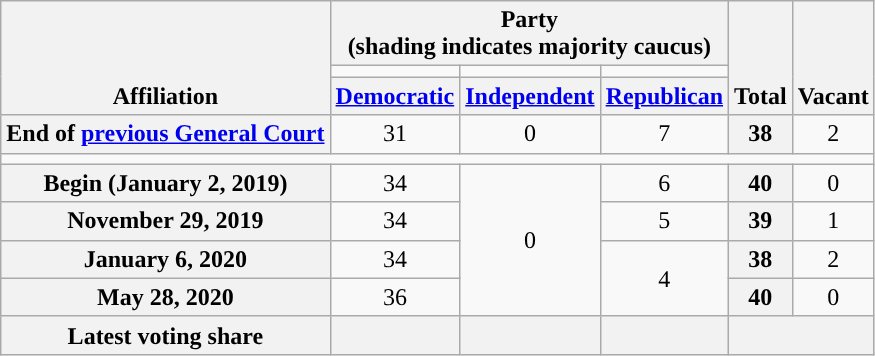<table class="wikitable" style="text-align:center">
<tr style="vertical-align:bottom">
<th rowspan=3>Affiliation</th>
<th colspan=3>Party<div>(shading indicates majority caucus)</div></th>
<th rowspan=3>Total</th>
<th rowspan=3>Vacant</th>
</tr>
<tr style="height:5px">
<td style="background-color:"></td>
<td style="background-color:"></td>
<td style="background-color:"></td>
</tr>
<tr>
<th><a href='#'>Democratic</a></th>
<th><a href='#'>Independent</a></th>
<th><a href='#'>Republican</a></th>
</tr>
<tr>
<th>End of <a href='#'>previous General Court</a></th>
<td>31</td>
<td>0</td>
<td>7</td>
<th>38</th>
<td>2</td>
</tr>
<tr>
<td colspan=8></td>
</tr>
<tr>
<th>Begin (January 2, 2019)</th>
<td>34</td>
<td rowspan=4>0</td>
<td>6</td>
<th>40</th>
<td>0</td>
</tr>
<tr>
<th>November 29, 2019</th>
<td>34</td>
<td>5</td>
<th>39</th>
<td>1</td>
</tr>
<tr>
<th>January 6, 2020</th>
<td>34</td>
<td rowspan=2>4</td>
<th>38</th>
<td>2</td>
</tr>
<tr>
<th>May 28, 2020</th>
<td>36</td>
<th>40</th>
<td>0</td>
</tr>
<tr>
<th>Latest voting share</th>
<th></th>
<th></th>
<th></th>
<th colspan=2></th>
</tr>
</table>
